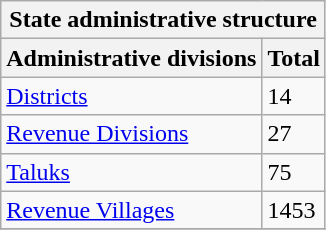<table class="wikitable">
<tr>
<th colspan=2>State administrative structure</th>
</tr>
<tr>
<th>Administrative divisions</th>
<th>Total</th>
</tr>
<tr>
<td><a href='#'>Districts</a></td>
<td>14</td>
</tr>
<tr>
<td><a href='#'>Revenue Divisions</a></td>
<td>27</td>
</tr>
<tr>
<td><a href='#'>Taluks</a></td>
<td>75</td>
</tr>
<tr 90>
<td><a href='#'>Revenue Villages</a></td>
<td>1453</td>
</tr>
<tr>
</tr>
</table>
